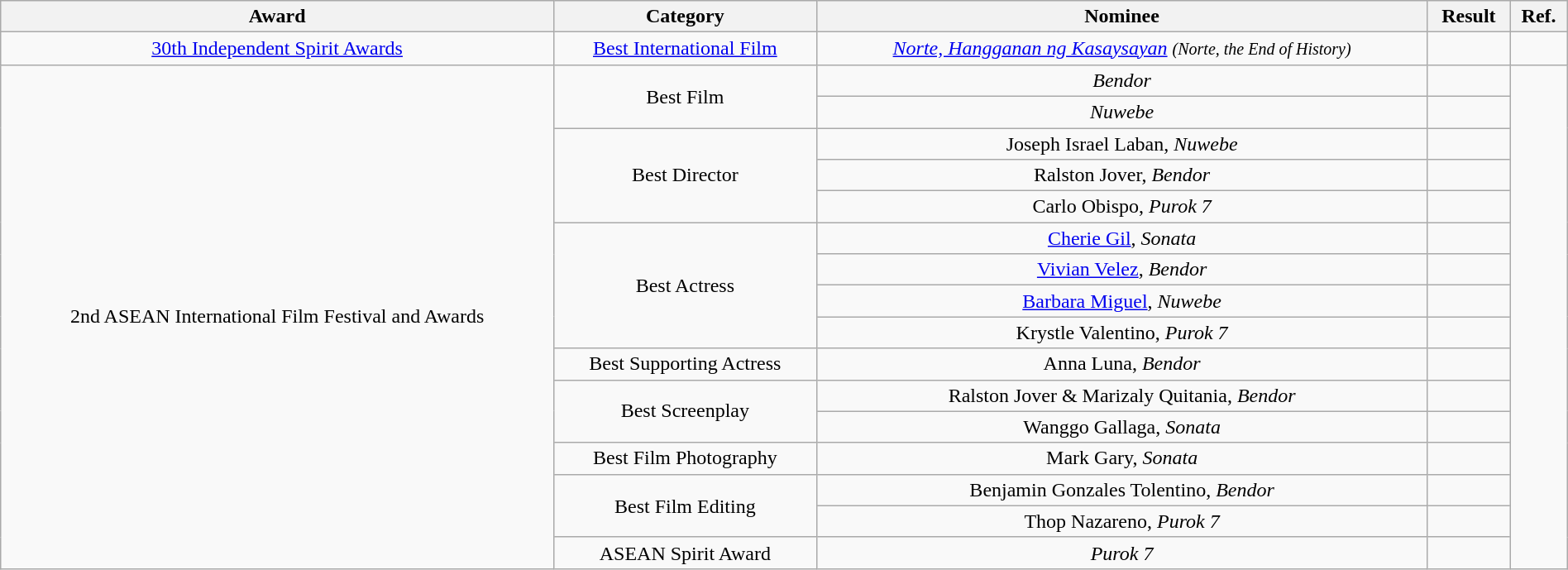<table class="wikitable" style="text-align:center; font-size:100%; line-height:18px;" width="100%">
<tr>
<th>Award</th>
<th>Category</th>
<th>Nominee</th>
<th>Result</th>
<th>Ref.</th>
</tr>
<tr>
<td><a href='#'>30th Independent Spirit Awards</a></td>
<td><a href='#'>Best International Film</a></td>
<td><em><a href='#'>Norte, Hangganan ng Kasaysayan</a></em> <small><em>(Norte, the End of History)</em></small></td>
<td></td>
<td></td>
</tr>
<tr>
<td rowspan=16>2nd ASEAN International Film Festival and Awards</td>
<td rowspan=2>Best Film</td>
<td><em>Bendor</em></td>
<td></td>
<td rowspan=16></td>
</tr>
<tr>
<td><em>Nuwebe</em></td>
<td></td>
</tr>
<tr>
<td rowspan=3>Best Director</td>
<td>Joseph Israel Laban, <em>Nuwebe</em></td>
<td></td>
</tr>
<tr>
<td>Ralston Jover, <em>Bendor</em></td>
<td></td>
</tr>
<tr>
<td>Carlo Obispo, <em>Purok 7</em></td>
<td></td>
</tr>
<tr>
<td rowspan=4>Best Actress</td>
<td><a href='#'>Cherie Gil</a>, <em>Sonata</em></td>
<td></td>
</tr>
<tr>
<td><a href='#'>Vivian Velez</a>, <em>Bendor</em></td>
<td></td>
</tr>
<tr>
<td><a href='#'>Barbara Miguel</a>, <em>Nuwebe</em></td>
<td></td>
</tr>
<tr>
<td>Krystle Valentino, <em>Purok 7</em></td>
<td></td>
</tr>
<tr>
<td>Best Supporting Actress</td>
<td>Anna Luna, <em>Bendor</em></td>
<td></td>
</tr>
<tr>
<td rowspan=2>Best Screenplay</td>
<td>Ralston Jover & Marizaly Quitania, <em>Bendor</em></td>
<td></td>
</tr>
<tr>
<td>Wanggo Gallaga, <em>Sonata</em></td>
<td></td>
</tr>
<tr>
<td>Best Film Photography</td>
<td>Mark Gary, <em>Sonata</em></td>
<td></td>
</tr>
<tr>
<td rowspan=2>Best Film Editing</td>
<td>Benjamin Gonzales Tolentino, <em>Bendor</em></td>
<td></td>
</tr>
<tr>
<td>Thop Nazareno, <em>Purok 7</em></td>
<td></td>
</tr>
<tr>
<td>ASEAN Spirit Award</td>
<td><em>Purok 7</em></td>
<td></td>
</tr>
</table>
